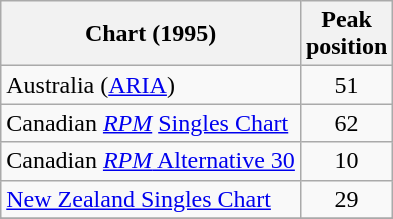<table class="wikitable sortable">
<tr>
<th>Chart (1995)</th>
<th>Peak<br>position</th>
</tr>
<tr>
<td>Australia (<a href='#'>ARIA</a>)</td>
<td align="center">51</td>
</tr>
<tr>
<td>Canadian <em><a href='#'>RPM</a></em> <a href='#'>Singles Chart</a></td>
<td align="center">62</td>
</tr>
<tr>
<td>Canadian <a href='#'><em>RPM</em> Alternative 30</a></td>
<td align="center">10</td>
</tr>
<tr>
<td><a href='#'>New Zealand Singles Chart</a></td>
<td align="center">29</td>
</tr>
<tr>
</tr>
<tr>
</tr>
</table>
